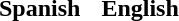<table cellpadding=6>
<tr>
<th>Spanish</th>
<th>English</th>
</tr>
<tr style="vertical-align:top; white-space:nowrap;">
<td><br></td>
<td><br></td>
</tr>
</table>
